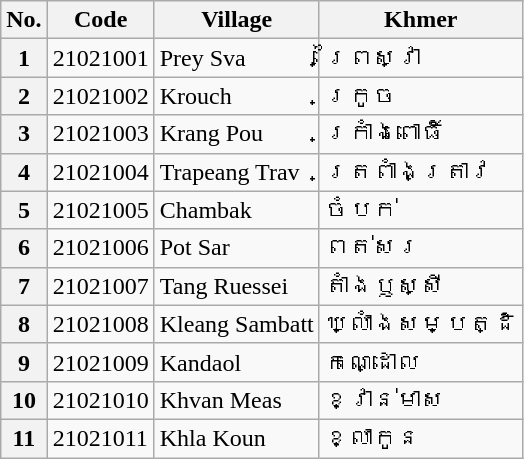<table class="wikitable sortable mw-collapsible">
<tr>
<th>No.</th>
<th>Code</th>
<th>Village</th>
<th>Khmer</th>
</tr>
<tr>
<th>1</th>
<td>21021001</td>
<td>Prey Sva</td>
<td>ព្រៃស្វា</td>
</tr>
<tr>
<th>2</th>
<td>21021002</td>
<td>Krouch</td>
<td>ក្រូច</td>
</tr>
<tr>
<th>3</th>
<td>21021003</td>
<td>Krang Pou</td>
<td>ក្រាំងពោធិ៍</td>
</tr>
<tr>
<th>4</th>
<td>21021004</td>
<td>Trapeang Trav</td>
<td>ត្រពាំងត្រាវ</td>
</tr>
<tr>
<th>5</th>
<td>21021005</td>
<td>Chambak</td>
<td>ចំបក់</td>
</tr>
<tr>
<th>6</th>
<td>21021006</td>
<td>Pot Sar</td>
<td>ពត់សរ</td>
</tr>
<tr>
<th>7</th>
<td>21021007</td>
<td>Tang Ruessei</td>
<td>តាំងឫស្សី</td>
</tr>
<tr>
<th>8</th>
<td>21021008</td>
<td>Kleang Sambatt</td>
<td>ឃ្លាំងសម្បត្ដិ</td>
</tr>
<tr>
<th>9</th>
<td>21021009</td>
<td>Kandaol</td>
<td>កណ្ដោល</td>
</tr>
<tr>
<th>10</th>
<td>21021010</td>
<td>Khvan Meas</td>
<td>ខ្វាន់មាស</td>
</tr>
<tr>
<th>11</th>
<td>21021011</td>
<td>Khla Koun</td>
<td>ខ្លាកូន</td>
</tr>
</table>
